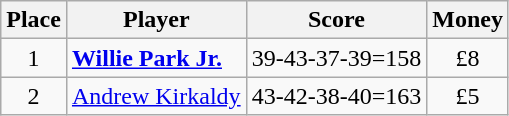<table class="wikitable">
<tr>
<th>Place</th>
<th>Player</th>
<th>Score</th>
<th>Money</th>
</tr>
<tr>
<td align=center>1</td>
<td> <strong><a href='#'>Willie Park Jr.</a></strong></td>
<td>39-43-37-39=158</td>
<td align=center>£8</td>
</tr>
<tr>
<td align=center>2</td>
<td> <a href='#'>Andrew Kirkaldy</a></td>
<td>43-42-38-40=163</td>
<td align=center>£5</td>
</tr>
</table>
